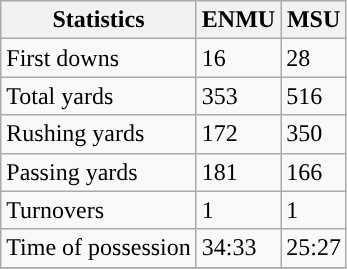<table class="wikitable">
<tr>
<th>Statistics</th>
<th>ENMU</th>
<th>MSU</th>
</tr>
<tr>
<td>First downs</td>
<td>16</td>
<td>28</td>
</tr>
<tr>
<td>Total yards</td>
<td>353</td>
<td>516</td>
</tr>
<tr>
<td>Rushing yards</td>
<td>172</td>
<td>350</td>
</tr>
<tr>
<td>Passing yards</td>
<td>181</td>
<td>166</td>
</tr>
<tr>
<td>Turnovers</td>
<td>1</td>
<td>1</td>
</tr>
<tr>
<td>Time of possession</td>
<td>34:33</td>
<td>25:27</td>
</tr>
<tr>
</tr>
</table>
